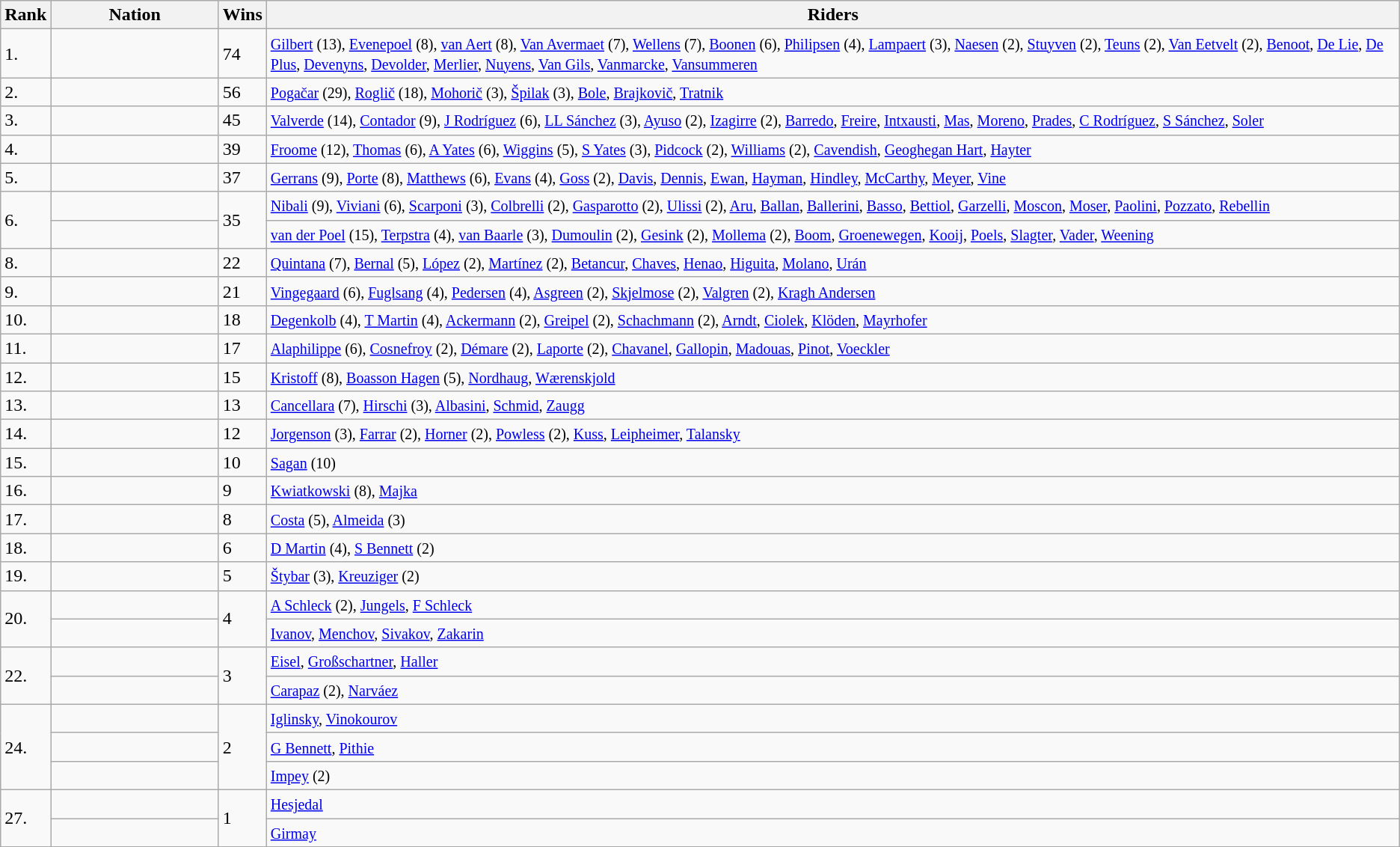<table class=wikitable>
<tr>
<th>Rank</th>
<th width=12%>Nation</th>
<th>Wins</th>
<th>Riders</th>
</tr>
<tr>
<td>1.</td>
<td></td>
<td>74</td>
<td><small><a href='#'>Gilbert</a> (13), <a href='#'>Evenepoel</a> (8), <a href='#'>van Aert</a> (8), <a href='#'>Van Avermaet</a> (7), <a href='#'>Wellens</a> (7), <a href='#'>Boonen</a> (6), <a href='#'>Philipsen</a> (4), <a href='#'>Lampaert</a> (3), <a href='#'>Naesen</a> (2), <a href='#'>Stuyven</a> (2), <a href='#'>Teuns</a> (2), <a href='#'>Van Eetvelt</a> (2), <a href='#'>Benoot</a>, <a href='#'>De Lie</a>, <a href='#'>De Plus</a>, <a href='#'>Devenyns</a>, <a href='#'>Devolder</a>, <a href='#'>Merlier</a>, <a href='#'>Nuyens</a>, <a href='#'>Van Gils</a>, <a href='#'>Vanmarcke</a>, <a href='#'>Vansummeren</a></small></td>
</tr>
<tr>
<td>2.</td>
<td></td>
<td>56</td>
<td><small><a href='#'>Pogačar</a> (29), <a href='#'>Roglič</a> (18), <a href='#'>Mohorič</a> (3), <a href='#'>Špilak</a> (3), <a href='#'>Bole</a>, <a href='#'>Brajkovič</a>, <a href='#'>Tratnik</a></small></td>
</tr>
<tr>
<td>3.</td>
<td></td>
<td>45</td>
<td><small><a href='#'>Valverde</a> (14), <a href='#'>Contador</a>  (9), <a href='#'>J Rodríguez</a> (6), <a href='#'>LL Sánchez</a> (3), <a href='#'>Ayuso</a> (2), <a href='#'>Izagirre</a> (2), <a href='#'>Barredo</a>, <a href='#'>Freire</a>, <a href='#'>Intxausti</a>, <a href='#'>Mas</a>, <a href='#'>Moreno</a>, <a href='#'>Prades</a>, <a href='#'>C Rodríguez</a>, <a href='#'>S Sánchez</a>, <a href='#'>Soler</a></small></td>
</tr>
<tr>
<td>4.</td>
<td></td>
<td>39</td>
<td><small><a href='#'>Froome</a> (12), <a href='#'>Thomas</a> (6), <a href='#'>A Yates</a> (6), <a href='#'>Wiggins</a> (5), <a href='#'>S Yates</a> (3), <a href='#'>Pidcock</a> (2), <a href='#'>Williams</a> (2), <a href='#'>Cavendish</a>, <a href='#'>Geoghegan Hart</a>, <a href='#'>Hayter</a></small></td>
</tr>
<tr>
<td>5.</td>
<td></td>
<td>37</td>
<td><small><a href='#'>Gerrans</a> (9), <a href='#'>Porte</a> (8), <a href='#'>Matthews</a> (6), <a href='#'>Evans</a> (4), <a href='#'>Goss</a> (2), <a href='#'>Davis</a>, <a href='#'>Dennis</a>, <a href='#'>Ewan</a>, <a href='#'>Hayman</a>, <a href='#'>Hindley</a>, <a href='#'>McCarthy</a>, <a href='#'>Meyer</a>, <a href='#'>Vine</a></small></td>
</tr>
<tr>
<td rowspan=2>6.</td>
<td></td>
<td rowspan=2>35</td>
<td><small><a href='#'>Nibali</a> (9), <a href='#'>Viviani</a> (6), <a href='#'>Scarponi</a> (3), <a href='#'>Colbrelli</a> (2), <a href='#'>Gasparotto</a> (2), <a href='#'>Ulissi</a> (2), <a href='#'>Aru</a>, <a href='#'>Ballan</a>, <a href='#'>Ballerini</a>, <a href='#'>Basso</a>, <a href='#'>Bettiol</a>, <a href='#'>Garzelli</a>, <a href='#'>Moscon</a>, <a href='#'>Moser</a>, <a href='#'>Paolini</a>, <a href='#'>Pozzato</a>, <a href='#'>Rebellin</a></small></td>
</tr>
<tr>
<td></td>
<td><small><a href='#'>van der Poel</a> (15), <a href='#'>Terpstra</a> (4), <a href='#'>van Baarle</a> (3), <a href='#'>Dumoulin</a> (2), <a href='#'>Gesink</a> (2), <a href='#'>Mollema</a> (2), <a href='#'>Boom</a>, <a href='#'>Groenewegen</a>, <a href='#'>Kooij</a>, <a href='#'>Poels</a>, <a href='#'>Slagter</a>, <a href='#'>Vader</a>, <a href='#'>Weening</a></small></td>
</tr>
<tr>
<td>8.</td>
<td></td>
<td>22</td>
<td><small><a href='#'>Quintana</a> (7), <a href='#'>Bernal</a> (5), <a href='#'>López</a> (2), <a href='#'>Martínez</a> (2), <a href='#'>Betancur</a>, <a href='#'>Chaves</a>, <a href='#'>Henao</a>, <a href='#'>Higuita</a>, <a href='#'>Molano</a>, <a href='#'>Urán</a></small></td>
</tr>
<tr>
<td>9.</td>
<td></td>
<td>21</td>
<td><small><a href='#'>Vingegaard</a> (6), <a href='#'>Fuglsang</a> (4), <a href='#'>Pedersen</a> (4),  <a href='#'>Asgreen</a> (2), <a href='#'>Skjelmose</a> (2), <a href='#'>Valgren</a> (2), <a href='#'>Kragh Andersen</a></small></td>
</tr>
<tr>
<td>10.</td>
<td></td>
<td>18</td>
<td><small><a href='#'>Degenkolb</a> (4), <a href='#'>T Martin</a> (4), <a href='#'>Ackermann</a> (2), <a href='#'>Greipel</a> (2), <a href='#'>Schachmann</a> (2), <a href='#'>Arndt</a>, <a href='#'>Ciolek</a>, <a href='#'>Klöden</a>, <a href='#'>Mayrhofer</a></small></td>
</tr>
<tr>
<td>11.</td>
<td></td>
<td>17</td>
<td><small><a href='#'>Alaphilippe</a> (6), <a href='#'>Cosnefroy</a> (2), <a href='#'>Démare</a> (2), <a href='#'>Laporte</a> (2), <a href='#'>Chavanel</a>, <a href='#'>Gallopin</a>, <a href='#'>Madouas</a>, <a href='#'>Pinot</a>, <a href='#'>Voeckler</a></small></td>
</tr>
<tr>
<td>12.</td>
<td></td>
<td>15</td>
<td><small><a href='#'>Kristoff</a> (8), <a href='#'>Boasson Hagen</a> (5), <a href='#'>Nordhaug</a>, <a href='#'>Wærenskjold</a></small></td>
</tr>
<tr>
<td>13.</td>
<td></td>
<td>13</td>
<td><small><a href='#'>Cancellara</a> (7), <a href='#'>Hirschi</a> (3), <a href='#'>Albasini</a>, <a href='#'>Schmid</a>, <a href='#'>Zaugg</a></small></td>
</tr>
<tr>
<td>14.</td>
<td></td>
<td>12</td>
<td><small><a href='#'>Jorgenson</a> (3), <a href='#'>Farrar</a> (2),  <a href='#'>Horner</a> (2), <a href='#'>Powless</a> (2), <a href='#'>Kuss</a>, <a href='#'>Leipheimer</a>, <a href='#'>Talansky</a></small></td>
</tr>
<tr>
<td>15.</td>
<td></td>
<td>10</td>
<td><small><a href='#'>Sagan</a> (10)</small></td>
</tr>
<tr>
<td>16.</td>
<td></td>
<td>9</td>
<td><small><a href='#'>Kwiatkowski</a> (8), <a href='#'>Majka</a></small></td>
</tr>
<tr>
<td>17.</td>
<td></td>
<td>8</td>
<td><small><a href='#'>Costa</a> (5), <a href='#'>Almeida</a> (3)</small></td>
</tr>
<tr>
<td>18.</td>
<td></td>
<td>6</td>
<td><small><a href='#'>D Martin</a> (4), <a href='#'>S Bennett</a> (2)</small></td>
</tr>
<tr>
<td>19.</td>
<td></td>
<td>5</td>
<td><small><a href='#'>Štybar</a> (3), <a href='#'>Kreuziger</a> (2)</small></td>
</tr>
<tr>
<td rowspan=2>20.</td>
<td></td>
<td rowspan=2>4</td>
<td><small><a href='#'>A Schleck</a> (2), <a href='#'>Jungels</a>, <a href='#'>F Schleck</a></small></td>
</tr>
<tr>
<td></td>
<td><small><a href='#'>Ivanov</a>, <a href='#'>Menchov</a>, <a href='#'>Sivakov</a>, <a href='#'>Zakarin</a></small></td>
</tr>
<tr>
<td rowspan=2>22.</td>
<td></td>
<td rowspan=2>3</td>
<td><small><a href='#'>Eisel</a>, <a href='#'>Großschartner</a>, <a href='#'>Haller</a></small></td>
</tr>
<tr>
<td></td>
<td><small><a href='#'>Carapaz</a> (2), <a href='#'>Narváez</a></small></td>
</tr>
<tr>
<td rowspan=3>24.</td>
<td></td>
<td rowspan=3>2</td>
<td><small><a href='#'>Iglinsky</a>, <a href='#'>Vinokourov</a></small></td>
</tr>
<tr>
<td></td>
<td><small><a href='#'>G Bennett</a>, <a href='#'>Pithie</a></small></td>
</tr>
<tr>
<td></td>
<td><small><a href='#'>Impey</a> (2)</small></td>
</tr>
<tr>
<td rowspan=2>27.</td>
<td></td>
<td rowspan=2>1</td>
<td><small><a href='#'>Hesjedal</a></small></td>
</tr>
<tr>
<td></td>
<td><small><a href='#'>Girmay</a></small></td>
</tr>
</table>
